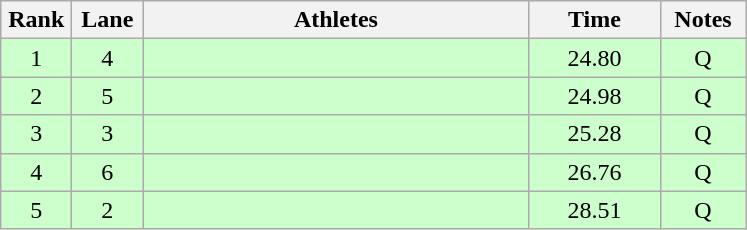<table class="wikitable sortable" style="text-align:center;">
<tr>
<th width=40>Rank</th>
<th width=40>Lane</th>
<th width=250>Athletes</th>
<th width=80>Time</th>
<th width=50>Notes</th>
</tr>
<tr bgcolor=ccffcc>
<td>1</td>
<td>4</td>
<td align=left></td>
<td>24.80</td>
<td>Q</td>
</tr>
<tr bgcolor=ccffcc>
<td>2</td>
<td>5</td>
<td align=left></td>
<td>24.98</td>
<td>Q</td>
</tr>
<tr bgcolor=ccffcc>
<td>3</td>
<td>3</td>
<td align=left></td>
<td>25.28</td>
<td>Q</td>
</tr>
<tr bgcolor=ccffcc>
<td>4</td>
<td>6</td>
<td align=left></td>
<td>26.76</td>
<td>Q</td>
</tr>
<tr bgcolor=ccffcc>
<td>5</td>
<td>2</td>
<td align=left></td>
<td>28.51</td>
<td>Q</td>
</tr>
</table>
